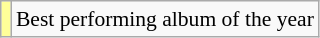<table class="wikitable plainrowheaders" style="font-size:90%;">
<tr>
<td bgcolor=#FFFF99 align=center></td>
<td>Best performing album of the year</td>
</tr>
</table>
